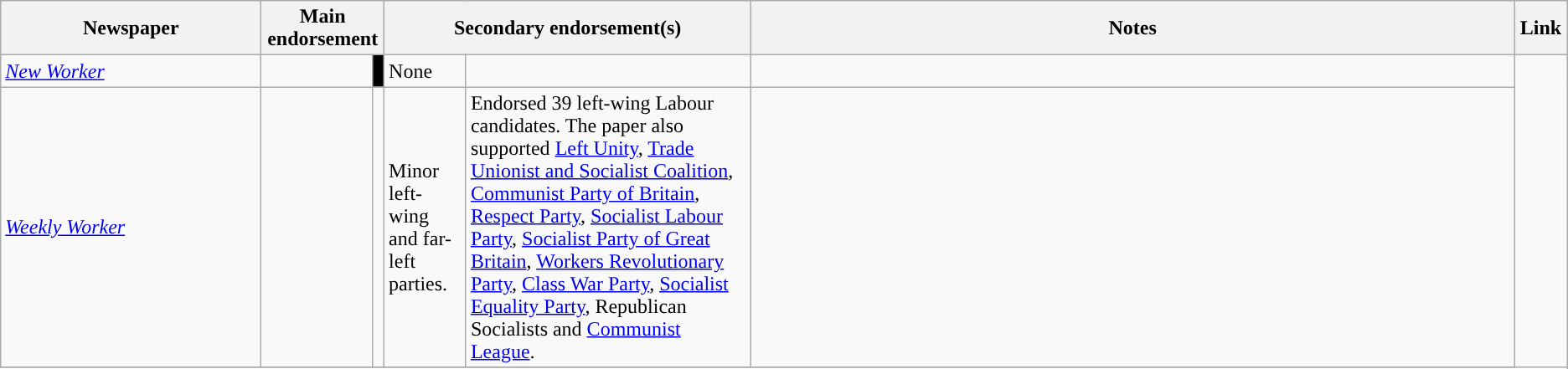<table class="wikitable">
<tr>
<th style="width:200px;">Newspaper</th>
<th colspan=2>Main endorsement</th>
<th colspan=2>Secondary endorsement(s)</th>
<th style="width:600px;">Notes</th>
<th style="width:35px;">Link</th>
</tr>
<tr>
<td><em><a href='#'>New Worker</a></em></td>
<td></td>
<td style="width: 2px; background-color:black"></td>
<td>None</td>
<td></td>
<td></td>
</tr>
<tr>
<td><em><a href='#'>Weekly Worker</a></em></td>
<td></td>
<td style="background-color: "></td>
<td>Minor left-wing and far-left parties.</td>
<td>Endorsed 39 left-wing Labour candidates. The paper also supported <a href='#'>Left Unity</a>, <a href='#'>Trade Unionist and Socialist Coalition</a>, <a href='#'>Communist Party of Britain</a>, <a href='#'>Respect Party</a>, <a href='#'>Socialist Labour Party</a>, <a href='#'>Socialist Party of Great Britain</a>, <a href='#'>Workers Revolutionary Party</a>, <a href='#'>Class War Party</a>, <a href='#'>Socialist Equality Party</a>, Republican Socialists and <a href='#'>Communist League</a>.</td>
<td></td>
</tr>
<tr>
</tr>
</table>
